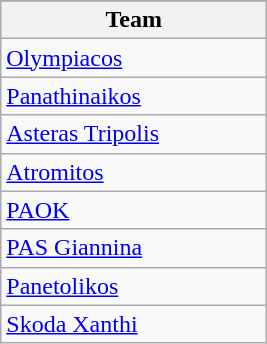<table class="wikitable">
<tr>
</tr>
<tr>
<th width=170>Team</th>
</tr>
<tr>
<td><a href='#'>Olympiacos</a></td>
</tr>
<tr>
<td><a href='#'>Panathinaikos</a></td>
</tr>
<tr>
<td><a href='#'>Asteras Tripolis</a></td>
</tr>
<tr>
<td><a href='#'>Atromitos</a></td>
</tr>
<tr>
<td><a href='#'>PAOK</a></td>
</tr>
<tr>
<td><a href='#'>PAS Giannina</a></td>
</tr>
<tr>
<td><a href='#'>Panetolikos</a></td>
</tr>
<tr>
<td><a href='#'>Skoda Xanthi</a></td>
</tr>
</table>
